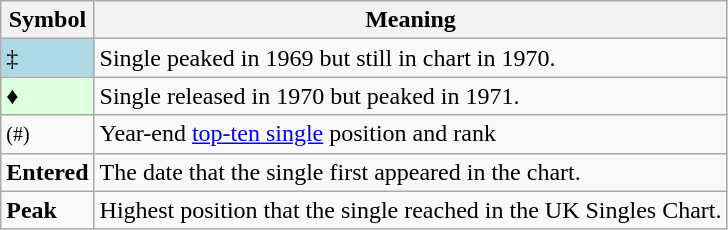<table Class="wikitable">
<tr>
<th>Symbol</th>
<th>Meaning</th>
</tr>
<tr>
<td bgcolor=lightblue>‡</td>
<td>Single peaked in 1969 but still in chart in 1970.</td>
</tr>
<tr>
<td bgcolor=#DDFFDD>♦</td>
<td>Single released in 1970 but peaked in 1971.</td>
</tr>
<tr>
<td><small>(#)</small></td>
<td>Year-end <a href='#'>top-ten single</a> position and rank</td>
</tr>
<tr>
<td><strong>Entered</strong></td>
<td>The date that the single first appeared in the chart.</td>
</tr>
<tr>
<td><strong>Peak</strong></td>
<td>Highest position that the single reached in the UK Singles Chart.</td>
</tr>
</table>
